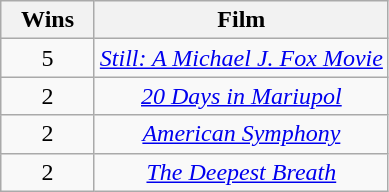<table class="wikitable plainrowheaders" style="text-align: center;">
<tr>
<th scope="col" style="width:55px;">Wins</th>
<th scope="col" style="text-align:center;">Film</th>
</tr>
<tr>
<td>5</td>
<td><em><a href='#'>Still: A Michael J. Fox Movie</a></em></td>
</tr>
<tr>
<td>2</td>
<td><em><a href='#'>20 Days in Mariupol</a></em></td>
</tr>
<tr>
<td>2</td>
<td><em><a href='#'>American Symphony</a></em></td>
</tr>
<tr>
<td>2</td>
<td><em><a href='#'>The Deepest Breath</a></em></td>
</tr>
</table>
